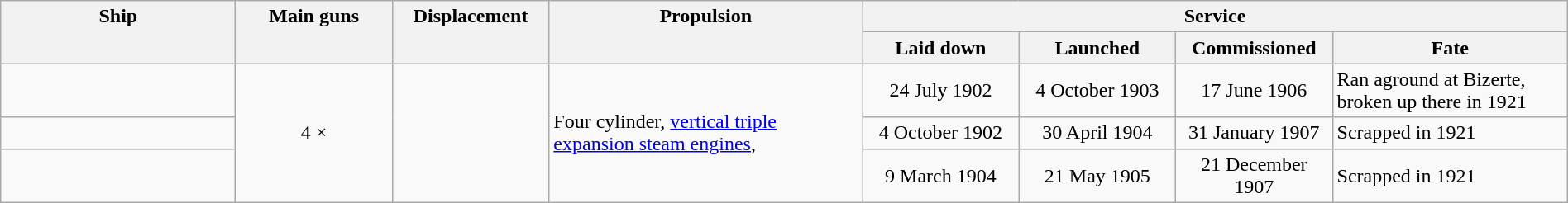<table class="wikitable" style="width: 100%;">
<tr valign="top">
<th width="15%" align="center" rowspan="2">Ship</th>
<th width="10%" align="center" rowspan="2">Main guns</th>
<th width="10%" align="center" rowspan="2">Displacement</th>
<th width="20%" align="center" rowspan="2">Propulsion</th>
<th width="40%" align="center" colspan="4">Service</th>
</tr>
<tr valign="top">
<th width="10%" align="center">Laid down</th>
<th width="10%" align="center">Launched</th>
<th width="10%" align="center">Commissioned</th>
<th width="20%" align="center">Fate</th>
</tr>
<tr valign="center">
<td align="left"></td>
<td align="center" rowspan="3">4 × </td>
<td align="center" rowspan="3"></td>
<td align="left" rowspan="3">Four cylinder, <a href='#'>vertical triple expansion steam engines</a>, </td>
<td align="center">24 July 1902</td>
<td align="center">4 October 1903</td>
<td align="center">17 June 1906</td>
<td align="left">Ran aground at Bizerte, broken up there in 1921</td>
</tr>
<tr valign="center">
<td align="left"></td>
<td align="center">4 October 1902</td>
<td align="center">30 April 1904</td>
<td align="center">31 January 1907</td>
<td align="left">Scrapped in 1921</td>
</tr>
<tr valign="center">
<td align="left"></td>
<td align="center">9 March 1904</td>
<td align="center">21 May 1905</td>
<td align="center">21 December 1907</td>
<td align="left">Scrapped in 1921</td>
</tr>
</table>
